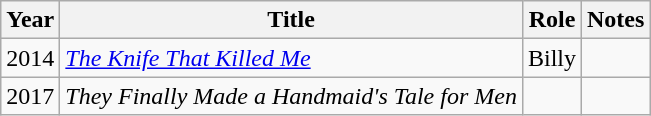<table class="wikitable sortable">
<tr>
<th>Year</th>
<th>Title</th>
<th>Role</th>
<th scope="col" class="unsortable">Notes</th>
</tr>
<tr>
<td>2014</td>
<td><em><a href='#'>The Knife That Killed Me</a></em></td>
<td>Billy</td>
<td></td>
</tr>
<tr>
<td>2017</td>
<td><em>They Finally Made a Handmaid's Tale for Men</em></td>
<td></td>
<td></td>
</tr>
</table>
